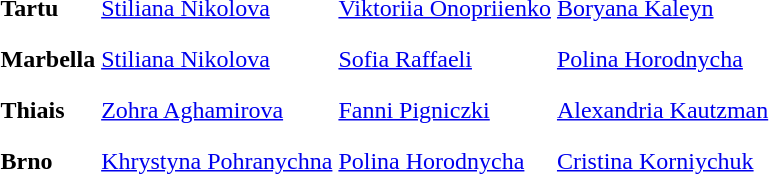<table>
<tr>
<th scope=row style="text-align:left">Tartu</th>
<td style="height:30px;"> <a href='#'>Stiliana Nikolova</a></td>
<td style="height:30px;"> <a href='#'>Viktoriia Onopriienko</a></td>
<td style="height:30px;"> <a href='#'>Boryana Kaleyn</a></td>
</tr>
<tr>
<th scope=row style="text-align:left">Marbella</th>
<td style="height:30px;"> <a href='#'>Stiliana Nikolova</a></td>
<td style="height:30px;"> <a href='#'>Sofia Raffaeli</a></td>
<td style="height:30px;"> <a href='#'>Polina Horodnycha</a></td>
</tr>
<tr>
<th scope=row style="text-align:left">Thiais</th>
<td style="height:30px;"> <a href='#'>Zohra Aghamirova</a></td>
<td style="height:30px;"> <a href='#'>Fanni Pigniczki</a></td>
<td style="height:30px;"> <a href='#'>Alexandria Kautzman</a></td>
</tr>
<tr>
<th scope=row style="text-align:left">Brno</th>
<td style="height:30px;"> <a href='#'>Khrystyna Pohranychna</a></td>
<td style="height:30px;"> <a href='#'>Polina Horodnycha</a></td>
<td style="height:30px;"> <a href='#'>Cristina Korniychuk</a></td>
</tr>
<tr>
</tr>
</table>
